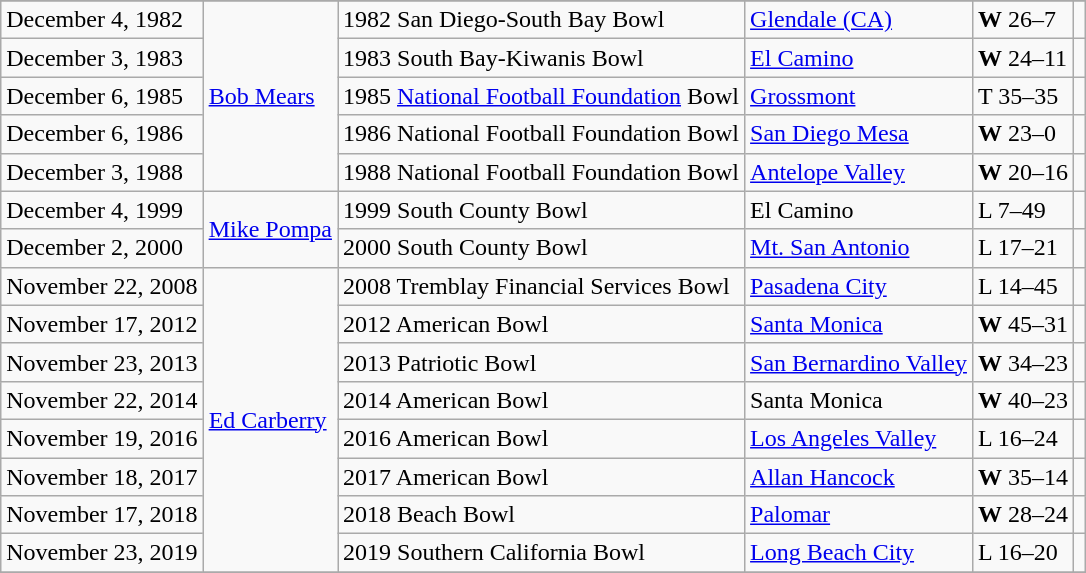<table class="wikitable">
<tr>
</tr>
<tr>
<td>December 4, 1982</td>
<td rowspan="5"><a href='#'>Bob Mears</a></td>
<td>1982 San Diego-South Bay Bowl</td>
<td><a href='#'>Glendale (CA)</a></td>
<td><strong>W</strong> 26–7</td>
<td></td>
</tr>
<tr>
<td>December 3, 1983</td>
<td>1983 South Bay-Kiwanis Bowl</td>
<td><a href='#'>El Camino</a></td>
<td><strong>W</strong> 24–11</td>
<td></td>
</tr>
<tr>
<td>December 6, 1985</td>
<td>1985 <a href='#'>National Football Foundation</a> Bowl</td>
<td><a href='#'>Grossmont</a></td>
<td>T 35–35</td>
<td></td>
</tr>
<tr>
<td>December 6, 1986</td>
<td>1986 National Football Foundation Bowl</td>
<td><a href='#'>San Diego Mesa</a></td>
<td><strong>W</strong> 23–0</td>
<td></td>
</tr>
<tr>
<td>December 3, 1988</td>
<td>1988 National Football Foundation Bowl</td>
<td><a href='#'>Antelope Valley</a></td>
<td><strong>W</strong> 20–16</td>
<td></td>
</tr>
<tr>
<td>December 4, 1999</td>
<td rowspan="2"><a href='#'>Mike Pompa</a></td>
<td>1999 South County Bowl</td>
<td>El Camino</td>
<td>L 7–49</td>
<td></td>
</tr>
<tr>
<td>December 2, 2000</td>
<td>2000 South County Bowl</td>
<td><a href='#'>Mt. San Antonio</a></td>
<td>L 17–21</td>
<td></td>
</tr>
<tr>
<td>November 22, 2008</td>
<td rowspan="8"><a href='#'>Ed Carberry</a></td>
<td>2008 Tremblay Financial Services Bowl</td>
<td><a href='#'>Pasadena City</a></td>
<td>L 14–45</td>
<td></td>
</tr>
<tr>
<td>November 17, 2012</td>
<td>2012 American Bowl</td>
<td><a href='#'>Santa Monica</a></td>
<td><strong>W</strong> 45–31</td>
<td></td>
</tr>
<tr>
<td>November 23, 2013</td>
<td>2013 Patriotic Bowl</td>
<td><a href='#'>San Bernardino Valley</a></td>
<td><strong>W</strong> 34–23</td>
<td></td>
</tr>
<tr>
<td>November 22, 2014</td>
<td>2014 American Bowl</td>
<td>Santa Monica</td>
<td><strong>W</strong> 40–23</td>
<td></td>
</tr>
<tr>
<td>November 19, 2016</td>
<td>2016 American Bowl</td>
<td><a href='#'>Los Angeles Valley</a></td>
<td>L 16–24</td>
<td></td>
</tr>
<tr>
<td>November 18, 2017</td>
<td>2017 American Bowl</td>
<td><a href='#'>Allan Hancock</a></td>
<td><strong>W</strong> 35–14</td>
<td></td>
</tr>
<tr>
<td>November 17, 2018</td>
<td>2018 Beach Bowl</td>
<td><a href='#'>Palomar</a></td>
<td><strong>W</strong> 28–24</td>
<td></td>
</tr>
<tr>
<td>November 23, 2019</td>
<td>2019 Southern California Bowl</td>
<td><a href='#'>Long Beach City</a></td>
<td>L 16–20</td>
<td></td>
</tr>
<tr>
</tr>
</table>
